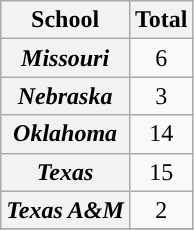<table class="wikitable sortable">
<tr>
<th>School</th>
<th>Total</th>
</tr>
<tr>
<th><em>Missouri</em></th>
<td align=center>6</td>
</tr>
<tr>
<th><em>Nebraska</em></th>
<td align=center>3</td>
</tr>
<tr>
<th><em>Oklahoma</em></th>
<td align=center>14</td>
</tr>
<tr>
<th><em>Texas</em></th>
<td align=center>15</td>
</tr>
<tr>
<th><em>Texas A&M</em></th>
<td align=center>2</td>
</tr>
<tr>
</tr>
</table>
